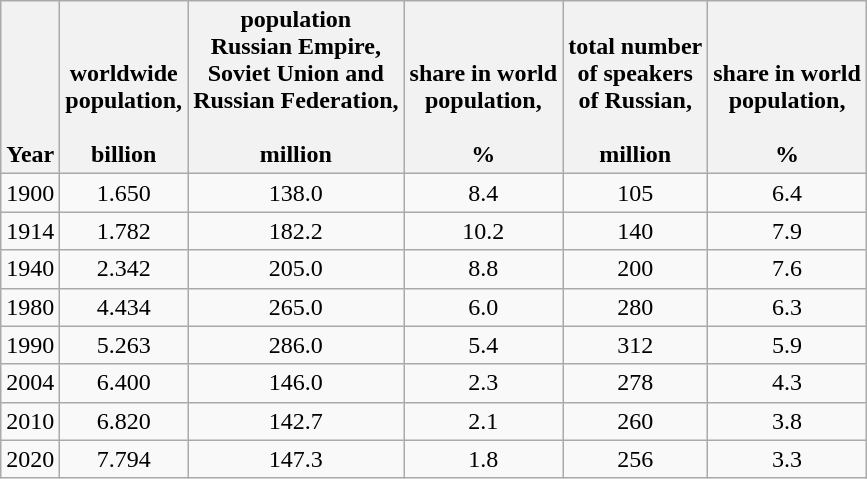<table class="wikitable" style=text-align:center>
<tr style=vertical-align:bottom>
<th>Year</th>
<th>worldwide<br>population,<br><br>billion</th>
<th>population<br>Russian Empire,<br>Soviet Union and<br>Russian Federation,<br><br>million</th>
<th>share in world<br>population,<br><br>%</th>
<th>total number<br>of speakers<br>of Russian,<br><br>million</th>
<th>share in world<br>population,<br><br>%</th>
</tr>
<tr>
<td>1900</td>
<td>1.650</td>
<td>138.0</td>
<td> 8.4</td>
<td>105</td>
<td>6.4</td>
</tr>
<tr>
<td>1914</td>
<td>1.782</td>
<td>182.2</td>
<td> 10.2</td>
<td>140</td>
<td>7.9</td>
</tr>
<tr>
<td>1940</td>
<td>2.342</td>
<td>205.0</td>
<td> 8.8</td>
<td>200</td>
<td>7.6</td>
</tr>
<tr>
<td>1980</td>
<td>4.434</td>
<td>265.0</td>
<td> 6.0</td>
<td>280</td>
<td>6.3</td>
</tr>
<tr>
<td>1990</td>
<td>5.263</td>
<td>286.0</td>
<td> 5.4</td>
<td>312</td>
<td>5.9</td>
</tr>
<tr>
<td>2004</td>
<td>6.400</td>
<td>146.0</td>
<td> 2.3</td>
<td>278</td>
<td>4.3</td>
</tr>
<tr>
<td>2010</td>
<td>6.820</td>
<td>142.7</td>
<td> 2.1</td>
<td>260</td>
<td>3.8</td>
</tr>
<tr>
<td>2020</td>
<td>7.794</td>
<td>147.3</td>
<td> 1.8</td>
<td>256</td>
<td>3.3</td>
</tr>
</table>
